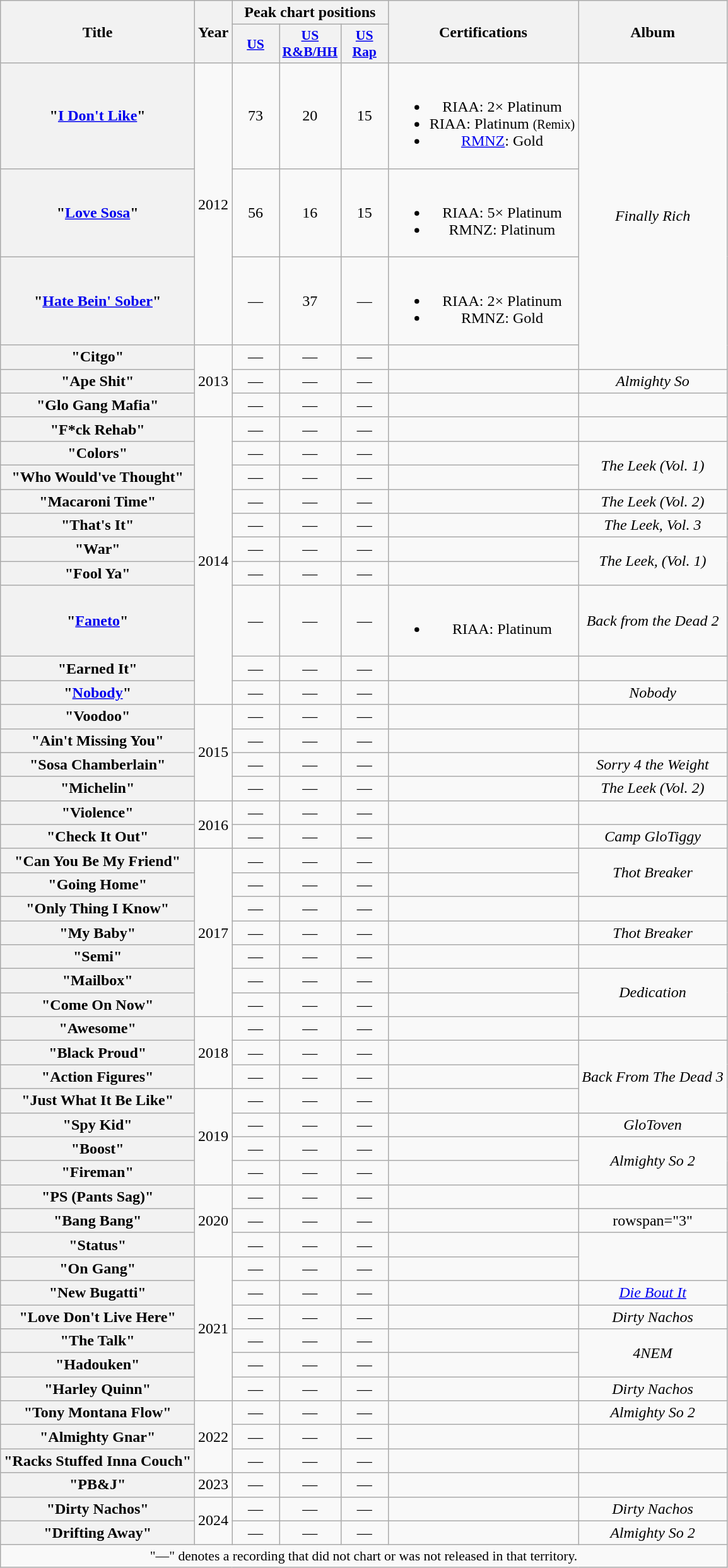<table class="wikitable plainrowheaders" style="text-align:center;">
<tr>
<th scope="col" rowspan=2>Title</th>
<th scope="col" rowspan=2>Year</th>
<th scope="col" colspan=3>Peak chart positions</th>
<th scope-"col" rowspan=2>Certifications</th>
<th scope="col" rowspan=2>Album</th>
</tr>
<tr>
<th scope="col" style="width:3em;font-size:90%;"><a href='#'>US</a><br></th>
<th scope="col" style="width:3em;font-size:90%;"><a href='#'>US<br>R&B/HH</a><br></th>
<th scope="col" style="width:3em;font-size:90%;"><a href='#'>US<br>Rap</a><br></th>
</tr>
<tr>
<th scope="row">"<a href='#'>I Don't Like</a>"<br></th>
<td rowspan="3">2012</td>
<td>73</td>
<td>20</td>
<td>15</td>
<td><br><ul><li>RIAA: 2× Platinum</li><li>RIAA: Platinum <small>(Remix)</small></li><li><a href='#'>RMNZ</a>: Gold</li></ul></td>
<td rowspan="4"><em>Finally Rich</em></td>
</tr>
<tr>
<th scope="row">"<a href='#'>Love Sosa</a>"</th>
<td>56</td>
<td>16</td>
<td>15</td>
<td><br><ul><li>RIAA: 5× Platinum</li><li>RMNZ: Platinum</li></ul></td>
</tr>
<tr>
<th scope="row">"<a href='#'>Hate Bein' Sober</a>"<br></th>
<td>—</td>
<td>37</td>
<td>—</td>
<td><br><ul><li>RIAA: 2× Platinum</li><li>RMNZ: Gold</li></ul></td>
</tr>
<tr>
<th scope="row">"Citgo"</th>
<td rowspan="3">2013</td>
<td>—</td>
<td>—</td>
<td>—</td>
</tr>
<tr>
<th scope="row">"Ape Shit"</th>
<td>—</td>
<td>—</td>
<td>—</td>
<td></td>
<td><em>Almighty So</em></td>
</tr>
<tr>
<th scope="row">"Glo Gang Mafia"<br></th>
<td>—</td>
<td>—</td>
<td>—</td>
<td></td>
<td></td>
</tr>
<tr>
<th scope="row">"F*ck Rehab"<br></th>
<td rowspan="10">2014</td>
<td>—</td>
<td>—</td>
<td>—</td>
<td></td>
<td></td>
</tr>
<tr>
<th scope="row">"Colors"</th>
<td>—</td>
<td>—</td>
<td>—</td>
<td></td>
<td rowspan="2"><em>The Leek (Vol. 1)</em></td>
</tr>
<tr>
<th scope="row">"Who Would've Thought"<br></th>
<td>—</td>
<td>—</td>
<td>—</td>
<td></td>
</tr>
<tr>
<th scope="row">"Macaroni Time"</th>
<td>—</td>
<td>—</td>
<td>—</td>
<td></td>
<td><em>The Leek (Vol. 2)</em></td>
</tr>
<tr>
<th scope="row">"That's It"</th>
<td>—</td>
<td>—</td>
<td>—</td>
<td></td>
<td><em>The Leek, Vol. 3</em></td>
</tr>
<tr>
<th scope="row">"War"</th>
<td>—</td>
<td>—</td>
<td>—</td>
<td></td>
<td rowspan="2"><em>The Leek, (Vol. 1)</em></td>
</tr>
<tr>
<th scope="row">"Fool Ya"</th>
<td>—</td>
<td>—</td>
<td>—</td>
<td></td>
</tr>
<tr>
<th scope="row">"<a href='#'>Faneto</a>"</th>
<td>—</td>
<td>—</td>
<td>—</td>
<td><br><ul><li>RIAA: Platinum</li></ul></td>
<td><em>Back from the Dead 2</em></td>
</tr>
<tr>
<th scope="row">"Earned It"</th>
<td>—</td>
<td>—</td>
<td>—</td>
<td></td>
<td></td>
</tr>
<tr>
<th scope="row">"<a href='#'>Nobody</a>"<br></th>
<td>—</td>
<td>—</td>
<td>—</td>
<td></td>
<td><em>Nobody</em></td>
</tr>
<tr>
<th scope="row">"Voodoo"</th>
<td rowspan="4">2015</td>
<td>—</td>
<td>—</td>
<td>—</td>
<td></td>
<td></td>
</tr>
<tr>
<th scope="row">"Ain't Missing You"<br></th>
<td>—</td>
<td>—</td>
<td>—</td>
<td></td>
<td></td>
</tr>
<tr>
<th scope="row">"Sosa Chamberlain"</th>
<td>—</td>
<td>—</td>
<td>—</td>
<td></td>
<td><em>Sorry 4 the Weight</em></td>
</tr>
<tr>
<th scope="row">"Michelin"<br></th>
<td>—</td>
<td>—</td>
<td>—</td>
<td></td>
<td><em>The Leek (Vol. 2)</em></td>
</tr>
<tr>
<th scope="row">"Violence"<br></th>
<td rowspan="2">2016</td>
<td>—</td>
<td>—</td>
<td>—</td>
<td></td>
<td></td>
</tr>
<tr>
<th scope="row">"Check It Out"</th>
<td>—</td>
<td>—</td>
<td>—</td>
<td></td>
<td><em>Camp GloTiggy</em></td>
</tr>
<tr>
<th scope="row">"Can You Be My Friend"</th>
<td rowspan="7">2017</td>
<td>—</td>
<td>—</td>
<td>—</td>
<td></td>
<td rowspan="2"><em>Thot Breaker</em></td>
</tr>
<tr>
<th scope="row">"Going Home"</th>
<td>—</td>
<td>—</td>
<td>—</td>
<td></td>
</tr>
<tr>
<th scope="row">"Only Thing I Know"<br></th>
<td>—</td>
<td>—</td>
<td>—</td>
<td></td>
<td></td>
</tr>
<tr>
<th scope="row">"My Baby"</th>
<td>—</td>
<td>—</td>
<td>—</td>
<td></td>
<td><em>Thot Breaker</em></td>
</tr>
<tr>
<th scope="row">"Semi"</th>
<td>—</td>
<td>—</td>
<td>—</td>
<td></td>
<td></td>
</tr>
<tr>
<th scope="row">"Mailbox"</th>
<td>—</td>
<td>—</td>
<td>—</td>
<td></td>
<td rowspan="2"><em>Dedication</em></td>
</tr>
<tr>
<th scope="row">"Come On Now"<br></th>
<td>—</td>
<td>—</td>
<td>—</td>
<td></td>
</tr>
<tr>
<th scope="row">"Awesome"</th>
<td rowspan="3">2018</td>
<td>—</td>
<td>—</td>
<td>—</td>
<td></td>
<td></td>
</tr>
<tr>
<th scope="row">"Black Proud"</th>
<td>—</td>
<td>—</td>
<td>—</td>
<td></td>
<td rowspan="3"><em>Back From The Dead 3</em></td>
</tr>
<tr>
<th scope="row">"Action Figures"</th>
<td>—</td>
<td>—</td>
<td>—</td>
<td></td>
</tr>
<tr>
<th scope="row">"Just What It Be Like"</th>
<td rowspan="4">2019</td>
<td>—</td>
<td>—</td>
<td>—</td>
<td></td>
</tr>
<tr>
<th scope="row">"Spy Kid"<br></th>
<td>—</td>
<td>—</td>
<td>—</td>
<td></td>
<td><em>GloToven</em></td>
</tr>
<tr>
<th scope="row">"Boost"</th>
<td>—</td>
<td>—</td>
<td>—</td>
<td></td>
<td rowspan="2"><em>Almighty So 2</em></td>
</tr>
<tr>
<th scope="row">"Fireman"<br></th>
<td>—</td>
<td>—</td>
<td>—</td>
<td></td>
</tr>
<tr>
<th scope="row">"PS (Pants Sag)"<br></th>
<td rowspan="3">2020</td>
<td>—</td>
<td>—</td>
<td>—</td>
<td></td>
<td></td>
</tr>
<tr>
<th scope="row">"Bang Bang"<br></th>
<td>—</td>
<td>—</td>
<td>—</td>
<td></td>
<td>rowspan="3" </td>
</tr>
<tr>
<th scope="row">"Status"<br></th>
<td>—</td>
<td>—</td>
<td>—</td>
<td></td>
</tr>
<tr>
<th scope="row">"On Gang"<br></th>
<td rowspan="6">2021</td>
<td>—</td>
<td>—</td>
<td>—</td>
<td></td>
</tr>
<tr>
<th scope="row">"New Bugatti"<br></th>
<td>—</td>
<td>—</td>
<td>—</td>
<td></td>
<td><em><a href='#'>Die Bout It</a></em></td>
</tr>
<tr>
<th scope="row">"Love Don't Live Here"<br></th>
<td>—</td>
<td>—</td>
<td>—</td>
<td></td>
<td><em>Dirty Nachos</em></td>
</tr>
<tr>
<th scope="row">"The Talk"</th>
<td>—</td>
<td>—</td>
<td>—</td>
<td></td>
<td rowspan="2"><em>4NEM</em></td>
</tr>
<tr>
<th scope="row">"Hadouken"</th>
<td>—</td>
<td>—</td>
<td>—</td>
<td></td>
</tr>
<tr>
<th scope="row">"Harley Quinn"<br></th>
<td>—</td>
<td>—</td>
<td>—</td>
<td></td>
<td><em>Dirty Nachos</em></td>
</tr>
<tr>
<th scope="row">"Tony Montana Flow"</th>
<td rowspan="3">2022</td>
<td>—</td>
<td>—</td>
<td>—</td>
<td></td>
<td><em>Almighty So 2</em></td>
</tr>
<tr>
<th scope="row">"Almighty Gnar"<br></th>
<td>—</td>
<td>—</td>
<td>—</td>
<td></td>
<td></td>
</tr>
<tr>
<th scope="row">"Racks Stuffed Inna Couch"</th>
<td>—</td>
<td>—</td>
<td>—</td>
<td></td>
<td></td>
</tr>
<tr>
<th scope="row">"PB&J"<br></th>
<td>2023</td>
<td>—</td>
<td>—</td>
<td>—</td>
<td></td>
<td></td>
</tr>
<tr>
<th scope="row">"Dirty Nachos"<br></th>
<td rowspan="2">2024</td>
<td>—</td>
<td>—</td>
<td>—</td>
<td></td>
<td><em>Dirty Nachos</em></td>
</tr>
<tr>
<th scope="row">"Drifting Away"</th>
<td>—</td>
<td>—</td>
<td>—</td>
<td></td>
<td><em>Almighty So 2</em></td>
</tr>
<tr>
<td colspan="7" style="font-size:90%">"—" denotes a recording that did not chart or was not released in that territory.</td>
</tr>
</table>
